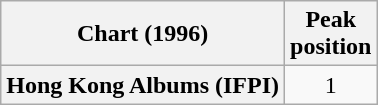<table class="wikitable plainrowheaders" style="text-align:center">
<tr>
<th scope="col">Chart (1996)</th>
<th scope="col">Peak<br>position</th>
</tr>
<tr>
<th scope="row">Hong Kong Albums (IFPI)</th>
<td>1</td>
</tr>
</table>
